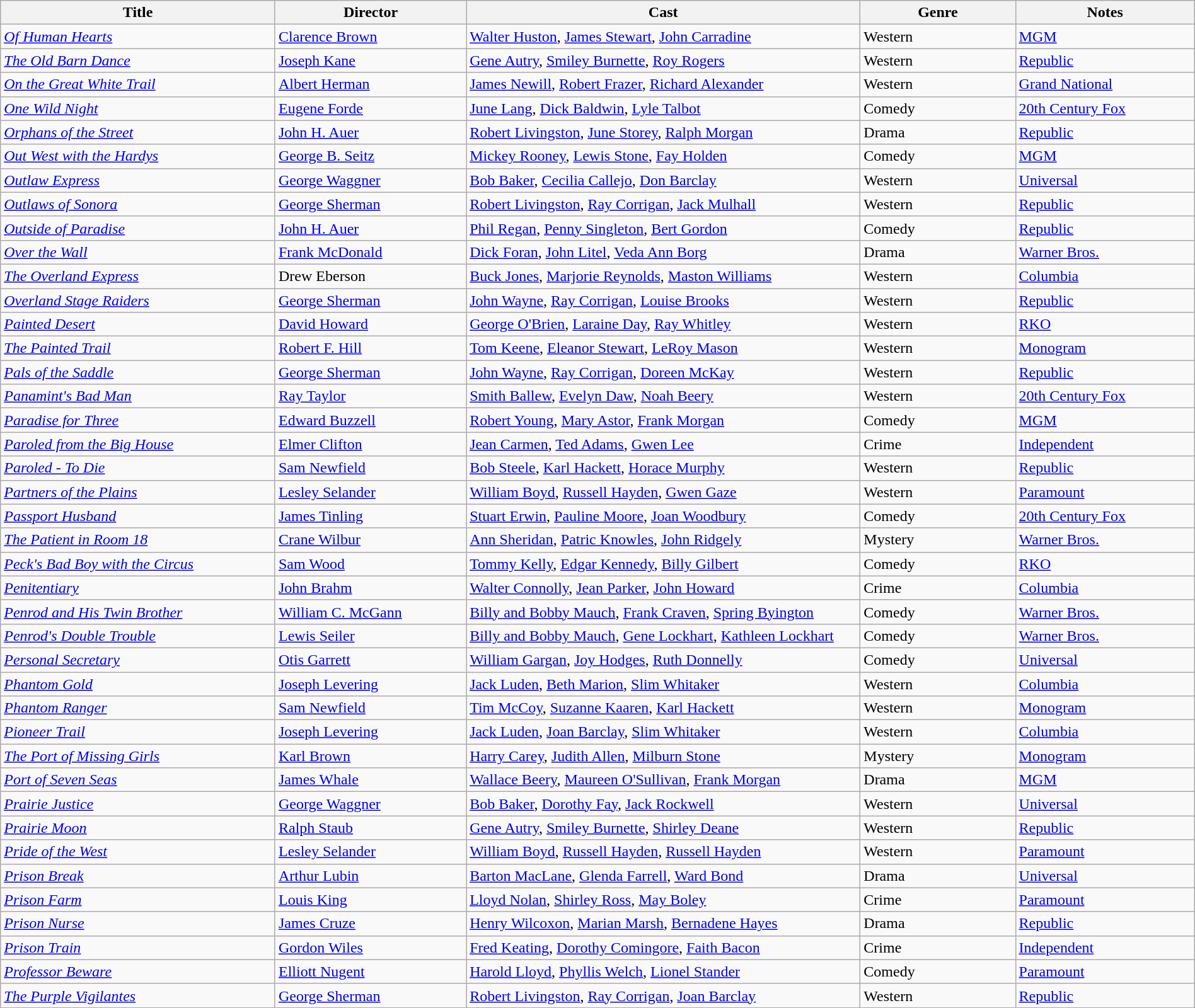<table class="wikitable" style="width:100%;">
<tr>
<th style="width:23%;">Title</th>
<th style="width:16%;">Director</th>
<th style="width:33%;">Cast</th>
<th style="width:13%;">Genre</th>
<th style="width:15%;">Notes</th>
</tr>
<tr>
<td><em><a href='#'>Of Human Hearts</a></em></td>
<td><a href='#'>Clarence Brown</a></td>
<td><a href='#'>Walter Huston</a>, <a href='#'>James Stewart</a>, <a href='#'>John Carradine</a></td>
<td>Western</td>
<td><a href='#'>MGM</a></td>
</tr>
<tr>
<td><em><a href='#'>The Old Barn Dance</a></em></td>
<td><a href='#'>Joseph Kane</a></td>
<td><a href='#'>Gene Autry</a>, <a href='#'>Smiley Burnette</a>, <a href='#'>Roy Rogers</a></td>
<td>Western</td>
<td><a href='#'>Republic</a></td>
</tr>
<tr>
<td><em><a href='#'>On the Great White Trail</a></em></td>
<td><a href='#'>Albert Herman</a></td>
<td><a href='#'>James Newill</a>, <a href='#'>Robert Frazer</a>, <a href='#'>Richard Alexander</a></td>
<td>Western</td>
<td><a href='#'>Grand National</a></td>
</tr>
<tr>
<td><em><a href='#'>One Wild Night</a></em></td>
<td><a href='#'>Eugene Forde</a></td>
<td><a href='#'>June Lang</a>, <a href='#'>Dick Baldwin</a>, <a href='#'>Lyle Talbot</a></td>
<td>Comedy</td>
<td><a href='#'>20th Century Fox</a></td>
</tr>
<tr>
<td><em><a href='#'>Orphans of the Street</a></em></td>
<td><a href='#'>John H. Auer</a></td>
<td><a href='#'>Robert Livingston</a>, <a href='#'>June Storey</a>, <a href='#'>Ralph Morgan</a></td>
<td>Drama</td>
<td><a href='#'>Republic</a></td>
</tr>
<tr>
<td><em><a href='#'>Out West with the Hardys</a></em></td>
<td><a href='#'>George B. Seitz</a></td>
<td><a href='#'>Mickey Rooney</a>, <a href='#'>Lewis Stone</a>, <a href='#'>Fay Holden</a></td>
<td>Comedy</td>
<td><a href='#'>MGM</a></td>
</tr>
<tr>
<td><em><a href='#'>Outlaw Express</a></em></td>
<td><a href='#'>George Waggner</a></td>
<td><a href='#'>Bob Baker</a>, <a href='#'>Cecilia Callejo</a>, <a href='#'>Don Barclay</a></td>
<td>Western</td>
<td><a href='#'>Universal</a></td>
</tr>
<tr>
<td><em><a href='#'>Outlaws of Sonora</a></em></td>
<td><a href='#'>George Sherman</a></td>
<td><a href='#'>Robert Livingston</a>, <a href='#'>Ray Corrigan</a>, <a href='#'>Jack Mulhall</a></td>
<td>Western</td>
<td><a href='#'>Republic</a></td>
</tr>
<tr>
<td><em><a href='#'>Outside of Paradise</a></em></td>
<td><a href='#'>John H. Auer</a></td>
<td><a href='#'>Phil Regan</a>, <a href='#'>Penny Singleton</a>, <a href='#'>Bert Gordon</a></td>
<td>Comedy</td>
<td><a href='#'>Republic</a></td>
</tr>
<tr>
<td><em><a href='#'>Over the Wall</a></em></td>
<td><a href='#'>Frank McDonald</a></td>
<td><a href='#'>Dick Foran</a>, <a href='#'>John Litel</a>, <a href='#'>Veda Ann Borg</a></td>
<td>Drama</td>
<td><a href='#'>Warner Bros.</a></td>
</tr>
<tr>
<td><em><a href='#'>The Overland Express</a></em></td>
<td>Drew Eberson</td>
<td><a href='#'>Buck Jones</a>, <a href='#'>Marjorie Reynolds</a>, <a href='#'>Maston Williams</a></td>
<td>Western</td>
<td><a href='#'>Columbia</a></td>
</tr>
<tr>
<td><em><a href='#'>Overland Stage Raiders</a></em></td>
<td><a href='#'>George Sherman</a></td>
<td><a href='#'>John Wayne</a>, <a href='#'>Ray Corrigan</a>, <a href='#'>Louise Brooks</a></td>
<td>Western</td>
<td><a href='#'>Republic</a></td>
</tr>
<tr>
<td><em><a href='#'>Painted Desert</a></em></td>
<td><a href='#'>David Howard</a></td>
<td><a href='#'>George O'Brien</a>, <a href='#'>Laraine Day</a>, <a href='#'>Ray Whitley</a></td>
<td>Western</td>
<td><a href='#'>RKO</a></td>
</tr>
<tr>
<td><em><a href='#'>The Painted Trail</a></em></td>
<td><a href='#'>Robert F. Hill</a></td>
<td><a href='#'>Tom Keene</a>, <a href='#'>Eleanor Stewart</a>, <a href='#'>LeRoy Mason</a></td>
<td>Western</td>
<td><a href='#'>Monogram</a></td>
</tr>
<tr>
<td><em><a href='#'>Pals of the Saddle</a></em></td>
<td><a href='#'>George Sherman</a></td>
<td><a href='#'>John Wayne</a>, <a href='#'>Ray Corrigan</a>, <a href='#'>Doreen McKay</a></td>
<td>Western</td>
<td><a href='#'>Republic</a></td>
</tr>
<tr>
<td><em><a href='#'>Panamint's Bad Man</a></em></td>
<td><a href='#'>Ray Taylor</a></td>
<td><a href='#'>Smith Ballew</a>, <a href='#'>Evelyn Daw</a>, <a href='#'>Noah Beery</a></td>
<td>Western</td>
<td><a href='#'>20th Century Fox</a></td>
</tr>
<tr>
<td><em><a href='#'>Paradise for Three</a></em></td>
<td><a href='#'>Edward Buzzell</a></td>
<td><a href='#'>Robert Young</a>, <a href='#'>Mary Astor</a>, <a href='#'>Frank Morgan</a></td>
<td>Comedy</td>
<td><a href='#'>MGM</a></td>
</tr>
<tr>
<td><em><a href='#'>Paroled from the Big House</a></em></td>
<td><a href='#'>Elmer Clifton</a></td>
<td><a href='#'>Jean Carmen</a>, <a href='#'>Ted Adams</a>, <a href='#'>Gwen Lee</a></td>
<td>Crime</td>
<td><a href='#'>Independent</a></td>
</tr>
<tr>
<td><em><a href='#'>Paroled - To Die</a></em></td>
<td><a href='#'>Sam Newfield</a></td>
<td><a href='#'>Bob Steele</a>, <a href='#'>Karl Hackett</a>, <a href='#'>Horace Murphy</a></td>
<td>Western</td>
<td><a href='#'>Republic</a></td>
</tr>
<tr>
<td><em><a href='#'>Partners of the Plains</a></em></td>
<td><a href='#'>Lesley Selander</a></td>
<td><a href='#'>William Boyd</a>, <a href='#'>Russell Hayden</a>, <a href='#'>Gwen Gaze</a></td>
<td>Western</td>
<td><a href='#'>Paramount</a></td>
</tr>
<tr>
<td><em><a href='#'>Passport Husband</a></em></td>
<td><a href='#'>James Tinling</a></td>
<td><a href='#'>Stuart Erwin</a>, <a href='#'>Pauline Moore</a>, <a href='#'>Joan Woodbury</a></td>
<td>Comedy</td>
<td><a href='#'>20th Century Fox</a></td>
</tr>
<tr>
<td><em><a href='#'>The Patient in Room 18</a></em></td>
<td><a href='#'>Crane Wilbur</a></td>
<td><a href='#'>Ann Sheridan</a>, <a href='#'>Patric Knowles</a>, <a href='#'>John Ridgely</a></td>
<td>Mystery</td>
<td><a href='#'>Warner Bros.</a></td>
</tr>
<tr>
<td><em><a href='#'>Peck's Bad Boy with the Circus</a></em></td>
<td><a href='#'>Sam Wood</a></td>
<td><a href='#'>Tommy Kelly</a>, <a href='#'>Edgar Kennedy</a>, <a href='#'>Billy Gilbert</a></td>
<td>Comedy</td>
<td><a href='#'>RKO</a></td>
</tr>
<tr>
<td><em><a href='#'>Penitentiary</a></em></td>
<td><a href='#'>John Brahm</a></td>
<td><a href='#'>Walter Connolly</a>, <a href='#'>Jean Parker</a>, <a href='#'>John Howard</a></td>
<td>Crime</td>
<td><a href='#'>Columbia</a></td>
</tr>
<tr>
<td><em><a href='#'>Penrod and His Twin Brother</a></em></td>
<td><a href='#'>William C. McGann</a></td>
<td><a href='#'>Billy and Bobby Mauch</a>, <a href='#'>Frank Craven</a>, <a href='#'>Spring Byington</a></td>
<td>Comedy</td>
<td><a href='#'>Warner Bros.</a></td>
</tr>
<tr>
<td><em><a href='#'>Penrod's Double Trouble</a></em></td>
<td><a href='#'>Lewis Seiler</a></td>
<td><a href='#'>Billy and Bobby Mauch</a>, <a href='#'>Gene Lockhart</a>, <a href='#'>Kathleen Lockhart</a></td>
<td>Comedy</td>
<td><a href='#'>Warner Bros.</a></td>
</tr>
<tr>
<td><em><a href='#'>Personal Secretary</a></em></td>
<td><a href='#'>Otis Garrett</a></td>
<td><a href='#'>William Gargan</a>, <a href='#'>Joy Hodges</a>, <a href='#'>Ruth Donnelly</a></td>
<td>Comedy</td>
<td><a href='#'>Universal</a></td>
</tr>
<tr>
<td><em><a href='#'>Phantom Gold</a></em></td>
<td><a href='#'>Joseph Levering</a></td>
<td><a href='#'>Jack Luden</a>, <a href='#'>Beth Marion</a>, <a href='#'>Slim Whitaker</a></td>
<td>Western</td>
<td><a href='#'>Columbia</a></td>
</tr>
<tr>
<td><em><a href='#'>Phantom Ranger</a></em></td>
<td><a href='#'>Sam Newfield</a></td>
<td><a href='#'>Tim McCoy</a>, <a href='#'>Suzanne Kaaren</a>, <a href='#'>Karl Hackett</a></td>
<td>Western</td>
<td><a href='#'>Monogram</a></td>
</tr>
<tr>
<td><em><a href='#'>Pioneer Trail</a></em></td>
<td><a href='#'>Joseph Levering</a></td>
<td><a href='#'>Jack Luden</a>, <a href='#'>Joan Barclay</a>, <a href='#'>Slim Whitaker</a></td>
<td>Western</td>
<td><a href='#'>Columbia</a></td>
</tr>
<tr>
<td><em><a href='#'>The Port of Missing Girls</a></em></td>
<td><a href='#'>Karl Brown</a></td>
<td><a href='#'>Harry Carey</a>, <a href='#'>Judith Allen</a>, <a href='#'>Milburn Stone</a></td>
<td>Mystery</td>
<td><a href='#'>Monogram</a></td>
</tr>
<tr>
<td><em><a href='#'>Port of Seven Seas</a></em></td>
<td><a href='#'>James Whale</a></td>
<td><a href='#'>Wallace Beery</a>, <a href='#'>Maureen O'Sullivan</a>, <a href='#'>Frank Morgan</a></td>
<td>Drama</td>
<td><a href='#'>MGM</a></td>
</tr>
<tr>
<td><em><a href='#'>Prairie Justice</a></em></td>
<td><a href='#'>George Waggner</a></td>
<td><a href='#'>Bob Baker</a>, <a href='#'>Dorothy Fay</a>, <a href='#'>Jack Rockwell</a></td>
<td>Western</td>
<td><a href='#'>Universal</a></td>
</tr>
<tr>
<td><em><a href='#'>Prairie Moon</a></em></td>
<td><a href='#'>Ralph Staub</a></td>
<td><a href='#'>Gene Autry</a>, <a href='#'>Smiley Burnette</a>, <a href='#'>Shirley Deane</a></td>
<td>Western</td>
<td><a href='#'>Republic</a></td>
</tr>
<tr>
<td><em><a href='#'>Pride of the West</a></em></td>
<td><a href='#'>Lesley Selander</a></td>
<td><a href='#'>William Boyd</a>, <a href='#'>Russell Hayden</a>, <a href='#'>Russell Hayden</a></td>
<td>Western</td>
<td><a href='#'>Paramount</a></td>
</tr>
<tr>
<td><em><a href='#'>Prison Break</a></em></td>
<td><a href='#'>Arthur Lubin</a></td>
<td><a href='#'>Barton MacLane</a>, <a href='#'>Glenda Farrell</a>, <a href='#'>Ward Bond</a></td>
<td>Drama</td>
<td><a href='#'>Universal</a></td>
</tr>
<tr>
<td><em><a href='#'>Prison Farm</a></em></td>
<td><a href='#'>Louis King</a></td>
<td><a href='#'>Lloyd Nolan</a>, <a href='#'>Shirley Ross</a>, <a href='#'>May Boley</a></td>
<td>Crime</td>
<td><a href='#'>Paramount</a></td>
</tr>
<tr>
<td><em><a href='#'>Prison Nurse</a></em></td>
<td><a href='#'>James Cruze</a></td>
<td><a href='#'>Henry Wilcoxon</a>, <a href='#'>Marian Marsh</a>, <a href='#'>Bernadene Hayes</a></td>
<td>Drama</td>
<td><a href='#'>Republic</a></td>
</tr>
<tr>
<td><em><a href='#'>Prison Train</a></em></td>
<td><a href='#'>Gordon Wiles</a></td>
<td><a href='#'>Fred Keating</a>, <a href='#'>Dorothy Comingore</a>, <a href='#'>Faith Bacon</a></td>
<td>Crime</td>
<td><a href='#'>Independent</a></td>
</tr>
<tr>
<td><em><a href='#'>Professor Beware</a></em></td>
<td><a href='#'>Elliott Nugent</a></td>
<td><a href='#'>Harold Lloyd</a>, <a href='#'>Phyllis Welch</a>, <a href='#'>Lionel Stander</a></td>
<td>Comedy</td>
<td><a href='#'>Paramount</a></td>
</tr>
<tr>
<td><em><a href='#'>The Purple Vigilantes</a></em></td>
<td><a href='#'>George Sherman</a></td>
<td><a href='#'>Robert Livingston</a>, <a href='#'>Ray Corrigan</a>, <a href='#'>Joan Barclay</a></td>
<td>Western</td>
<td><a href='#'>Republic</a></td>
</tr>
</table>
